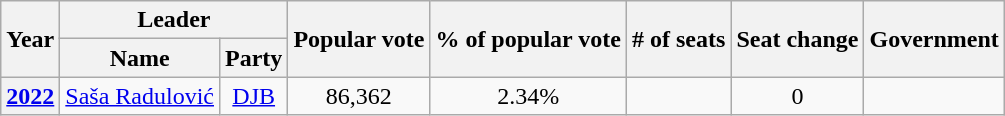<table class="wikitable" style="text-align:center">
<tr>
<th rowspan="2">Year</th>
<th colspan="2">Leader</th>
<th rowspan="2">Popular vote</th>
<th rowspan="2">% of popular vote</th>
<th rowspan="2"># of seats</th>
<th rowspan="2">Seat change</th>
<th rowspan="2">Government</th>
</tr>
<tr>
<th>Name</th>
<th>Party</th>
</tr>
<tr>
<th><a href='#'>2022</a></th>
<td><a href='#'>Saša Radulović</a></td>
<td><a href='#'>DJB</a></td>
<td>86,362</td>
<td>2.34%</td>
<td></td>
<td> 0</td>
<td></td>
</tr>
</table>
